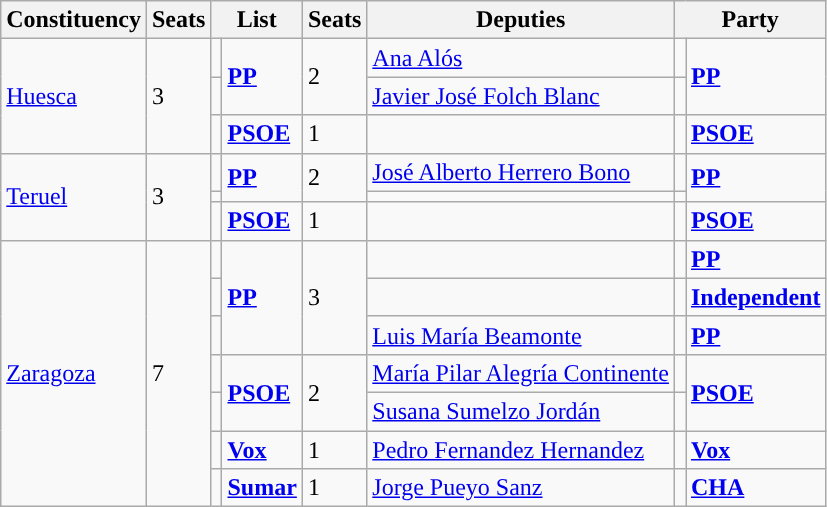<table class="wikitable sortable">
<tr>
<th>Constituency</th>
<th>Seats</th>
<th colspan="2">List</th>
<th>Seats</th>
<th>Deputies</th>
<th colspan="2">Party</th>
</tr>
<tr>
<td rowspan="3"><a href='#'>Huesca</a></td>
<td rowspan="3">3</td>
<td></td>
<td rowspan="2"><strong><a href='#'>PP</a></strong></td>
<td rowspan="2">2</td>
<td><a href='#'>Ana Alós</a></td>
<td></td>
<td rowspan="2"><strong><a href='#'>PP</a></strong></td>
</tr>
<tr>
<td></td>
<td><a href='#'>Javier José Folch Blanc</a></td>
<td></td>
</tr>
<tr>
<td></td>
<td><strong><a href='#'>PSOE</a></strong></td>
<td>1</td>
<td></td>
<td></td>
<td><strong><a href='#'>PSOE</a></strong></td>
</tr>
<tr>
<td rowspan="3"><a href='#'>Teruel</a></td>
<td rowspan="3">3</td>
<td></td>
<td rowspan="2"><strong><a href='#'>PP</a></strong></td>
<td rowspan="2">2</td>
<td><a href='#'>José Alberto Herrero Bono</a></td>
<td></td>
<td rowspan="2"><strong><a href='#'>PP</a></strong></td>
</tr>
<tr>
<td></td>
<td></td>
<td></td>
</tr>
<tr>
<td></td>
<td><strong><a href='#'>PSOE</a></strong></td>
<td>1</td>
<td></td>
<td></td>
<td><strong><a href='#'>PSOE</a></strong></td>
</tr>
<tr>
<td rowspan="7"><a href='#'>Zaragoza</a></td>
<td rowspan="7">7</td>
<td></td>
<td rowspan="3"><strong><a href='#'>PP</a></strong></td>
<td rowspan="3">3</td>
<td></td>
<td></td>
<td><strong><a href='#'>PP</a></strong></td>
</tr>
<tr>
<td></td>
<td></td>
<td></td>
<td><strong><a href='#'>Independent</a></strong></td>
</tr>
<tr>
<td></td>
<td><a href='#'>Luis María Beamonte</a></td>
<td></td>
<td><strong><a href='#'>PP</a></strong></td>
</tr>
<tr>
<td></td>
<td rowspan="2"><strong><a href='#'>PSOE</a></strong></td>
<td rowspan="2">2</td>
<td><a href='#'>María Pilar Alegría Continente</a></td>
<td></td>
<td rowspan="2"><strong><a href='#'>PSOE</a></strong></td>
</tr>
<tr>
<td></td>
<td><a href='#'>Susana Sumelzo Jordán</a></td>
<td></td>
</tr>
<tr>
<td></td>
<td><strong><a href='#'>Vox</a></strong></td>
<td>1</td>
<td><a href='#'>Pedro Fernandez Hernandez</a></td>
<td></td>
<td><strong><a href='#'>Vox</a></strong></td>
</tr>
<tr>
<td></td>
<td><strong><a href='#'>Sumar</a></strong></td>
<td>1</td>
<td><a href='#'>Jorge Pueyo Sanz</a></td>
<td></td>
<td><a href='#'><strong>CHA</strong></a></td>
</tr>
</table>
